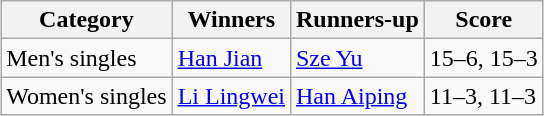<table class=wikitable style="margin:auto;">
<tr>
<th>Category</th>
<th>Winners</th>
<th>Runners-up</th>
<th>Score</th>
</tr>
<tr>
<td>Men's singles</td>
<td> <a href='#'>Han Jian</a></td>
<td> <a href='#'>Sze Yu</a></td>
<td>15–6, 15–3</td>
</tr>
<tr>
<td>Women's singles</td>
<td> <a href='#'>Li Lingwei</a></td>
<td> <a href='#'>Han Aiping</a></td>
<td>11–3, 11–3</td>
</tr>
</table>
